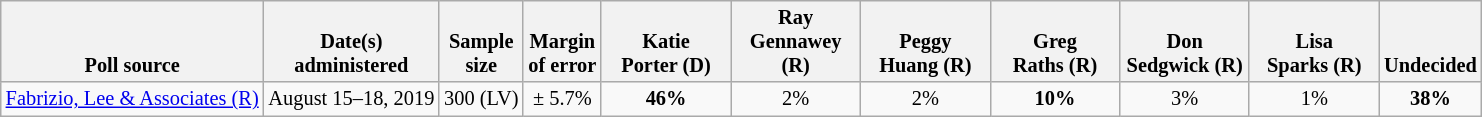<table class="wikitable" style="font-size:85%;text-align:center;">
<tr valign=bottom>
<th>Poll source</th>
<th>Date(s)<br>administered</th>
<th>Sample<br>size</th>
<th>Margin<br>of error</th>
<th style="width:80px">Katie<br>Porter (D)</th>
<th style="width:80px">Ray<br>Gennawey (R)</th>
<th style="width:80px">Peggy<br>Huang (R)</th>
<th style="width:80px">Greg<br>Raths (R)</th>
<th style="width:80px">Don<br>Sedgwick (R)</th>
<th style="width:80px">Lisa<br>Sparks (R)</th>
<th>Undecided</th>
</tr>
<tr>
<td style="text-align:left;"><a href='#'>Fabrizio, Lee & Associates (R)</a></td>
<td>August 15–18, 2019</td>
<td>300 (LV)</td>
<td>± 5.7%</td>
<td><strong>46%</strong></td>
<td>2%</td>
<td>2%</td>
<td><strong>10%</strong></td>
<td>3%</td>
<td>1%</td>
<td><strong>38%</strong></td>
</tr>
</table>
